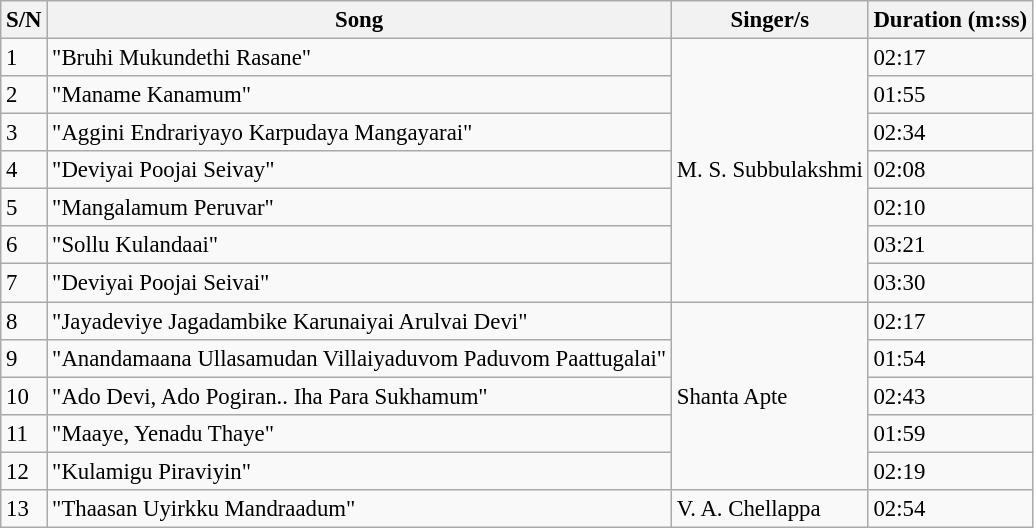<table class="wikitable" style="font-size:95%;">
<tr>
<th>S/N</th>
<th>Song</th>
<th>Singer/s</th>
<th>Duration (m:ss)</th>
</tr>
<tr>
<td>1</td>
<td>"Bruhi Mukundethi Rasane"</td>
<td rowspan=7>M. S. Subbulakshmi</td>
<td>02:17</td>
</tr>
<tr>
<td>2</td>
<td>"Maname Kanamum"</td>
<td>01:55</td>
</tr>
<tr>
<td>3</td>
<td>"Aggini Endrariyayo Karpudaya Mangayarai"</td>
<td>02:34</td>
</tr>
<tr>
<td>4</td>
<td>"Deviyai Poojai Seivay"</td>
<td>02:08</td>
</tr>
<tr>
<td>5</td>
<td>"Mangalamum Peruvar"</td>
<td>02:10</td>
</tr>
<tr>
<td>6</td>
<td>"Sollu Kulandaai"</td>
<td>03:21</td>
</tr>
<tr>
<td>7</td>
<td>"Deviyai Poojai Seivai"</td>
<td>03:30</td>
</tr>
<tr>
<td>8</td>
<td>"Jayadeviye Jagadambike Karunaiyai Arulvai Devi"</td>
<td rowspan=5>Shanta Apte</td>
<td>02:17</td>
</tr>
<tr>
<td>9</td>
<td>"Anandamaana Ullasamudan Villaiyaduvom Paduvom Paattugalai"</td>
<td>01:54</td>
</tr>
<tr>
<td>10</td>
<td>"Ado Devi, Ado Pogiran.. Iha Para Sukhamum"</td>
<td>02:43</td>
</tr>
<tr>
<td>11</td>
<td>"Maaye, Yenadu Thaye"</td>
<td>01:59</td>
</tr>
<tr>
<td>12</td>
<td>"Kulamigu Piraviyin"</td>
<td>02:19</td>
</tr>
<tr>
<td>13</td>
<td>"Thaasan Uyirkku Mandraadum"</td>
<td>V. A. Chellappa</td>
<td>02:54</td>
</tr>
</table>
